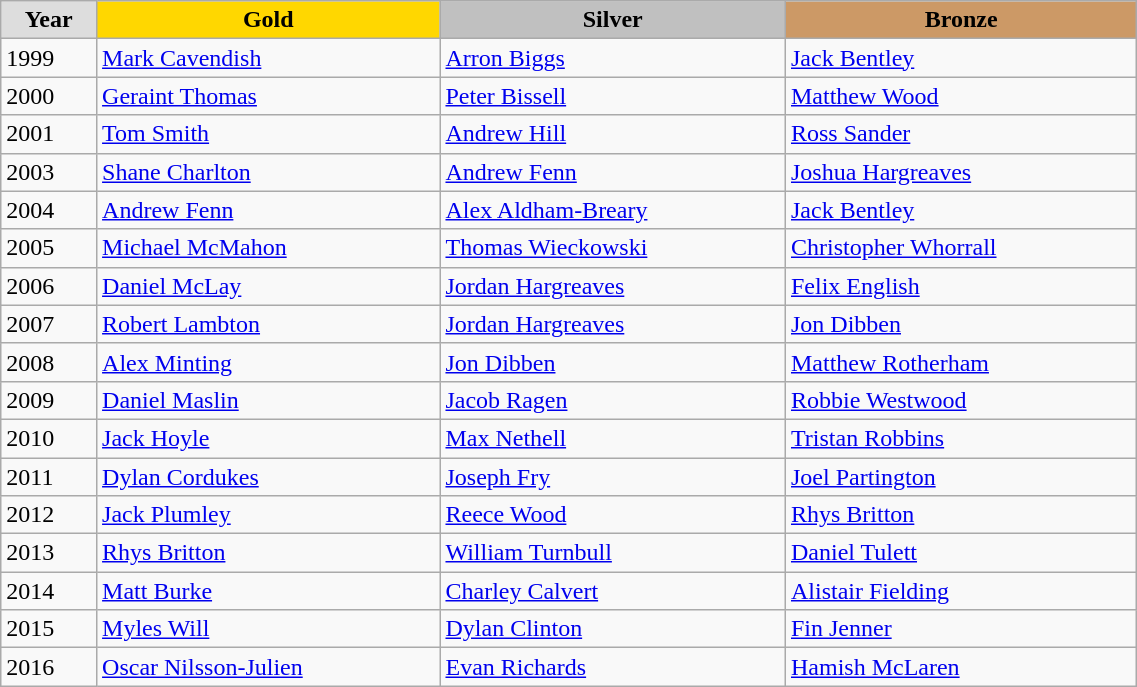<table class="wikitable" style="width: 60%; text-align:left;">
<tr style="text-align:center; font-weight:bold;">
<td style="background:#ddd; ">Year</td>
<td style="background:gold; ">Gold</td>
<td style="background:silver; ">Silver</td>
<td style="background:#c96; ">Bronze</td>
</tr>
<tr>
<td>1999</td>
<td><a href='#'>Mark Cavendish</a></td>
<td><a href='#'>Arron Biggs</a></td>
<td><a href='#'>Jack Bentley</a></td>
</tr>
<tr>
<td>2000</td>
<td><a href='#'>Geraint Thomas</a></td>
<td><a href='#'>Peter Bissell</a></td>
<td><a href='#'>Matthew Wood</a></td>
</tr>
<tr>
<td>2001</td>
<td><a href='#'>Tom Smith</a></td>
<td><a href='#'>Andrew Hill</a></td>
<td><a href='#'>Ross Sander</a></td>
</tr>
<tr>
<td>2003</td>
<td><a href='#'>Shane Charlton</a></td>
<td><a href='#'>Andrew Fenn</a></td>
<td><a href='#'>Joshua Hargreaves</a></td>
</tr>
<tr>
<td>2004</td>
<td><a href='#'>Andrew Fenn</a></td>
<td><a href='#'>Alex Aldham-Breary</a></td>
<td><a href='#'>Jack Bentley</a></td>
</tr>
<tr>
<td>2005</td>
<td><a href='#'>Michael McMahon</a></td>
<td><a href='#'>Thomas Wieckowski</a></td>
<td><a href='#'>Christopher Whorrall</a></td>
</tr>
<tr>
<td>2006</td>
<td><a href='#'>Daniel McLay</a></td>
<td><a href='#'>Jordan Hargreaves</a></td>
<td><a href='#'>Felix English</a></td>
</tr>
<tr>
<td>2007</td>
<td><a href='#'>Robert Lambton</a></td>
<td><a href='#'>Jordan Hargreaves</a></td>
<td><a href='#'>Jon Dibben</a></td>
</tr>
<tr>
<td>2008</td>
<td><a href='#'>Alex Minting</a></td>
<td><a href='#'>Jon Dibben</a></td>
<td><a href='#'>Matthew Rotherham</a></td>
</tr>
<tr>
<td>2009</td>
<td><a href='#'>Daniel Maslin</a></td>
<td><a href='#'>Jacob Ragen</a></td>
<td><a href='#'>Robbie Westwood</a></td>
</tr>
<tr>
<td>2010</td>
<td><a href='#'>Jack Hoyle</a></td>
<td><a href='#'>Max Nethell</a></td>
<td><a href='#'>Tristan Robbins</a></td>
</tr>
<tr>
<td>2011</td>
<td><a href='#'>Dylan Cordukes</a></td>
<td><a href='#'>Joseph Fry</a></td>
<td><a href='#'>Joel Partington</a></td>
</tr>
<tr>
<td>2012</td>
<td><a href='#'>Jack Plumley</a></td>
<td><a href='#'>Reece Wood</a></td>
<td><a href='#'>Rhys Britton</a></td>
</tr>
<tr>
<td>2013</td>
<td><a href='#'>Rhys Britton</a></td>
<td><a href='#'>William Turnbull</a></td>
<td><a href='#'>Daniel Tulett</a></td>
</tr>
<tr>
<td>2014</td>
<td><a href='#'>Matt Burke</a></td>
<td><a href='#'>Charley Calvert</a></td>
<td><a href='#'>Alistair Fielding</a></td>
</tr>
<tr>
<td>2015</td>
<td><a href='#'>Myles Will</a></td>
<td><a href='#'>Dylan Clinton</a></td>
<td><a href='#'>Fin Jenner</a></td>
</tr>
<tr>
<td>2016</td>
<td><a href='#'>Oscar Nilsson-Julien</a></td>
<td><a href='#'>Evan Richards</a></td>
<td><a href='#'>Hamish McLaren</a></td>
</tr>
</table>
